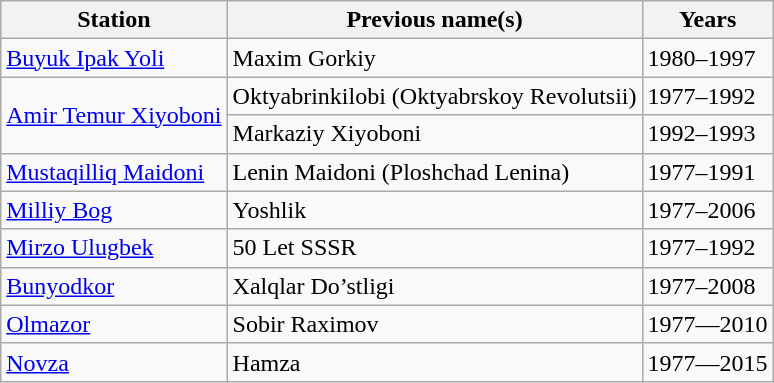<table class="wikitable" style="border-collapse: collapse; text-align: left;">
<tr>
<th>Station</th>
<th>Previous name(s)</th>
<th>Years</th>
</tr>
<tr>
<td style="text-align: left;"><a href='#'>Buyuk Ipak Yoli</a></td>
<td>Maxim Gorkiy</td>
<td>1980–1997</td>
</tr>
<tr>
<td style="text-align: left;" rowspan=2><a href='#'>Amir Temur Xiyoboni</a></td>
<td>Oktyabrinkilobi (Oktyabrskoy Revolutsii)</td>
<td>1977–1992</td>
</tr>
<tr>
<td>Markaziy Xiyoboni</td>
<td>1992–1993</td>
</tr>
<tr>
<td style="text-align: left;"><a href='#'>Mustaqilliq Maidoni</a></td>
<td>Lenin Maidoni (Ploshchad Lenina)</td>
<td>1977–1991</td>
</tr>
<tr>
<td style="text-align: left;"><a href='#'>Milliy Bog</a></td>
<td>Yoshlik</td>
<td>1977–2006</td>
</tr>
<tr>
<td style="text-align: left;"><a href='#'>Mirzo Ulugbek</a></td>
<td>50 Let SSSR</td>
<td>1977–1992</td>
</tr>
<tr>
<td style="text-align: left;"><a href='#'>Bunyodkor</a></td>
<td>Xalqlar Do’stligi</td>
<td>1977–2008</td>
</tr>
<tr>
<td><a href='#'>Olmazor</a></td>
<td>Sobir Raximov</td>
<td>1977—2010</td>
</tr>
<tr>
<td><a href='#'>Novza</a></td>
<td>Hamza</td>
<td>1977—2015</td>
</tr>
</table>
